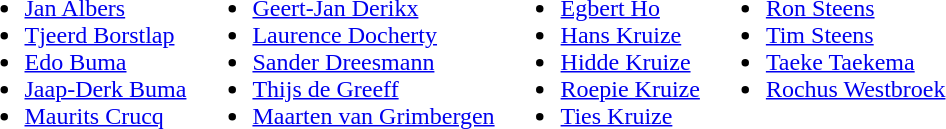<table>
<tr style="vertical-align:top">
<td><br><ul><li><a href='#'>Jan Albers</a></li><li><a href='#'>Tjeerd Borstlap</a></li><li><a href='#'>Edo Buma</a></li><li><a href='#'>Jaap-Derk Buma</a></li><li><a href='#'>Maurits Crucq</a></li></ul></td>
<td><br><ul><li><a href='#'>Geert-Jan Derikx</a></li><li><a href='#'>Laurence Docherty</a></li><li><a href='#'>Sander Dreesmann</a></li><li><a href='#'>Thijs de Greeff</a></li><li><a href='#'>Maarten van Grimbergen</a></li></ul></td>
<td><br><ul><li><a href='#'>Egbert Ho</a></li><li><a href='#'>Hans Kruize</a></li><li><a href='#'>Hidde Kruize</a></li><li><a href='#'>Roepie Kruize</a></li><li><a href='#'>Ties Kruize</a></li></ul></td>
<td><br><ul><li><a href='#'>Ron Steens</a></li><li><a href='#'>Tim Steens</a></li><li><a href='#'>Taeke Taekema</a></li><li><a href='#'>Rochus Westbroek</a></li></ul></td>
</tr>
</table>
